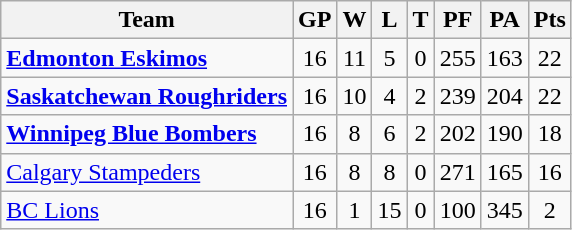<table class="wikitable">
<tr>
<th>Team</th>
<th>GP</th>
<th>W</th>
<th>L</th>
<th>T</th>
<th>PF</th>
<th>PA</th>
<th>Pts</th>
</tr>
<tr align="center">
<td align="left"><strong><a href='#'>Edmonton Eskimos</a></strong></td>
<td>16</td>
<td>11</td>
<td>5</td>
<td>0</td>
<td>255</td>
<td>163</td>
<td>22</td>
</tr>
<tr align="center">
<td align="left"><strong><a href='#'>Saskatchewan Roughriders</a></strong></td>
<td>16</td>
<td>10</td>
<td>4</td>
<td>2</td>
<td>239</td>
<td>204</td>
<td>22</td>
</tr>
<tr align="center">
<td align="left"><strong><a href='#'>Winnipeg Blue Bombers</a></strong></td>
<td>16</td>
<td>8</td>
<td>6</td>
<td>2</td>
<td>202</td>
<td>190</td>
<td>18</td>
</tr>
<tr align="center">
<td align="left"><a href='#'>Calgary Stampeders</a></td>
<td>16</td>
<td>8</td>
<td>8</td>
<td>0</td>
<td>271</td>
<td>165</td>
<td>16</td>
</tr>
<tr align="center">
<td align="left"><a href='#'>BC Lions</a></td>
<td>16</td>
<td>1</td>
<td>15</td>
<td>0</td>
<td>100</td>
<td>345</td>
<td>2</td>
</tr>
</table>
